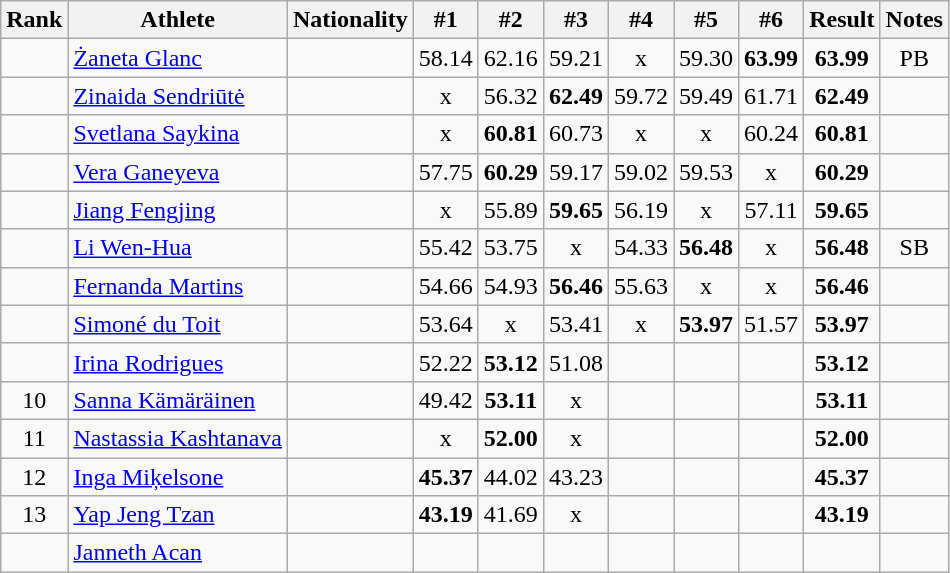<table class="wikitable sortable" style="text-align:center">
<tr>
<th>Rank</th>
<th>Athlete</th>
<th>Nationality</th>
<th>#1</th>
<th>#2</th>
<th>#3</th>
<th>#4</th>
<th>#5</th>
<th>#6</th>
<th>Result</th>
<th>Notes</th>
</tr>
<tr>
<td></td>
<td align="left"><a href='#'>Żaneta Glanc</a></td>
<td align=left></td>
<td>58.14</td>
<td>62.16</td>
<td>59.21</td>
<td>x</td>
<td>59.30</td>
<td><strong>63.99</strong></td>
<td><strong>63.99</strong></td>
<td>PB</td>
</tr>
<tr>
<td></td>
<td align="left"><a href='#'>Zinaida Sendriūtė</a></td>
<td align=left></td>
<td>x</td>
<td>56.32</td>
<td><strong>62.49</strong></td>
<td>59.72</td>
<td>59.49</td>
<td>61.71</td>
<td><strong>62.49</strong></td>
<td></td>
</tr>
<tr>
<td></td>
<td align="left"><a href='#'>Svetlana Saykina</a></td>
<td align=left></td>
<td>x</td>
<td><strong>60.81</strong></td>
<td>60.73</td>
<td>x</td>
<td>x</td>
<td>60.24</td>
<td><strong>60.81</strong></td>
<td></td>
</tr>
<tr>
<td></td>
<td align="left"><a href='#'>Vera Ganeyeva</a></td>
<td align=left></td>
<td>57.75</td>
<td><strong>60.29</strong></td>
<td>59.17</td>
<td>59.02</td>
<td>59.53</td>
<td>x</td>
<td><strong>60.29</strong></td>
<td></td>
</tr>
<tr>
<td></td>
<td align="left"><a href='#'>Jiang Fengjing</a></td>
<td align=left></td>
<td>x</td>
<td>55.89</td>
<td><strong>59.65</strong></td>
<td>56.19</td>
<td>x</td>
<td>57.11</td>
<td><strong>59.65</strong></td>
<td></td>
</tr>
<tr>
<td></td>
<td align="left"><a href='#'>Li Wen-Hua</a></td>
<td align=left></td>
<td>55.42</td>
<td>53.75</td>
<td>x</td>
<td>54.33</td>
<td><strong>56.48</strong></td>
<td>x</td>
<td><strong>56.48</strong></td>
<td>SB</td>
</tr>
<tr>
<td></td>
<td align="left"><a href='#'>Fernanda Martins</a></td>
<td align=left></td>
<td>54.66</td>
<td>54.93</td>
<td><strong>56.46</strong></td>
<td>55.63</td>
<td>x</td>
<td>x</td>
<td><strong>56.46</strong></td>
<td></td>
</tr>
<tr>
<td></td>
<td align="left"><a href='#'>Simoné du Toit</a></td>
<td align=left></td>
<td>53.64</td>
<td>x</td>
<td>53.41</td>
<td>x</td>
<td><strong>53.97</strong></td>
<td>51.57</td>
<td><strong>53.97</strong></td>
<td></td>
</tr>
<tr>
<td></td>
<td align="left"><a href='#'>Irina Rodrigues</a></td>
<td align=left></td>
<td>52.22</td>
<td><strong>53.12</strong></td>
<td>51.08</td>
<td></td>
<td></td>
<td></td>
<td><strong>53.12</strong></td>
<td></td>
</tr>
<tr>
<td>10</td>
<td align="left"><a href='#'>Sanna Kämäräinen</a></td>
<td align=left></td>
<td>49.42</td>
<td><strong>53.11</strong></td>
<td>x</td>
<td></td>
<td></td>
<td></td>
<td><strong>53.11</strong></td>
<td></td>
</tr>
<tr>
<td>11</td>
<td align="left"><a href='#'>Nastassia Kashtanava</a></td>
<td align=left></td>
<td>x</td>
<td><strong>52.00</strong></td>
<td>x</td>
<td></td>
<td></td>
<td></td>
<td><strong>52.00</strong></td>
<td></td>
</tr>
<tr>
<td>12</td>
<td align="left"><a href='#'>Inga Miķelsone</a></td>
<td align=left></td>
<td><strong>45.37</strong></td>
<td>44.02</td>
<td>43.23</td>
<td></td>
<td></td>
<td></td>
<td><strong>45.37</strong></td>
<td></td>
</tr>
<tr>
<td>13</td>
<td align="left"><a href='#'>Yap Jeng Tzan</a></td>
<td align=left></td>
<td><strong>43.19</strong></td>
<td>41.69</td>
<td>x</td>
<td></td>
<td></td>
<td></td>
<td><strong>43.19</strong></td>
<td></td>
</tr>
<tr>
<td></td>
<td align="left"><a href='#'>Janneth Acan</a></td>
<td align=left></td>
<td></td>
<td></td>
<td></td>
<td></td>
<td></td>
<td></td>
<td><strong></strong></td>
<td></td>
</tr>
</table>
